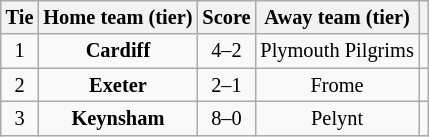<table class="wikitable" style="text-align:center; font-size:85%">
<tr>
<th>Tie</th>
<th>Home team (tier)</th>
<th>Score</th>
<th>Away team (tier)</th>
<th></th>
</tr>
<tr>
<td align="center">1</td>
<td><strong>Cardiff</strong></td>
<td align="center">4–2</td>
<td>Plymouth Pilgrims</td>
<td></td>
</tr>
<tr>
<td align="center">2</td>
<td><strong>Exeter</strong></td>
<td align="center">2–1</td>
<td>Frome</td>
<td></td>
</tr>
<tr>
<td align="center">3</td>
<td><strong>Keynsham</strong></td>
<td align="center">8–0</td>
<td>Pelynt</td>
<td></td>
</tr>
</table>
